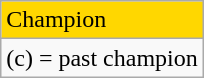<table class="wikitable">
<tr style="background:gold">
<td>Champion</td>
</tr>
<tr>
<td>(c) = past champion</td>
</tr>
</table>
